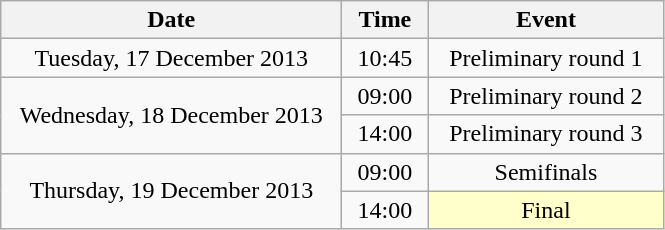<table class = "wikitable" style="text-align:center;">
<tr>
<th width=220>Date</th>
<th width=50>Time</th>
<th width=150>Event</th>
</tr>
<tr>
<td>Tuesday, 17 December 2013</td>
<td>10:45</td>
<td>Preliminary round 1</td>
</tr>
<tr>
<td rowspan=2>Wednesday, 18 December 2013</td>
<td>09:00</td>
<td>Preliminary round 2</td>
</tr>
<tr>
<td>14:00</td>
<td>Preliminary round 3</td>
</tr>
<tr>
<td rowspan=2>Thursday, 19 December 2013</td>
<td>09:00</td>
<td>Semifinals</td>
</tr>
<tr>
<td>14:00</td>
<td bgcolor=ffffcc>Final</td>
</tr>
</table>
